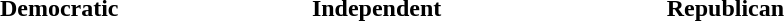<table style="width:50em; text-align:center">
<tr>
<td style="width:46%"><span><strong>Democratic</strong></span></td>
<td style="width:2%"><strong>Independent</strong></td>
<td style="width:52%"><span><strong>Republican</strong></span></td>
</tr>
</table>
